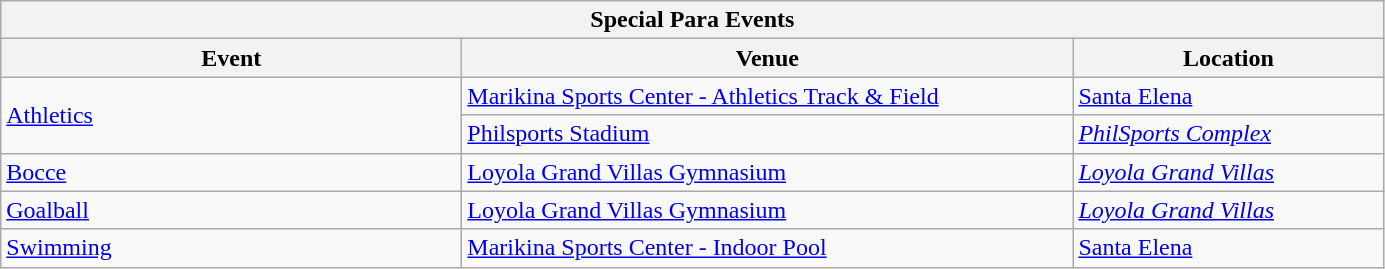<table class="wikitable">
<tr>
<th colspan=5>Special Para Events</th>
</tr>
<tr>
<th style="width:300px;">Event</th>
<th style="width:400px;">Venue</th>
<th style="width:200px;">Location</th>
</tr>
<tr>
<td rowspan=2> <a href='#'>Athletics</a></td>
<td><a href='#'>Marikina Sports Center - Athletics Track & Field</a></td>
<td><a href='#'>Santa Elena</a></td>
</tr>
<tr>
<td><a href='#'>Philsports Stadium</a></td>
<td><em><a href='#'>PhilSports Complex</a></em></td>
</tr>
<tr>
<td> <a href='#'>Bocce</a></td>
<td><a href='#'>Loyola Grand Villas Gymnasium</a></td>
<td><em><a href='#'>Loyola Grand Villas</a></em></td>
</tr>
<tr>
<td> <a href='#'>Goalball</a></td>
<td><a href='#'>Loyola Grand Villas Gymnasium</a></td>
<td><em><a href='#'>Loyola Grand Villas</a></em></td>
</tr>
<tr>
<td> <a href='#'>Swimming</a></td>
<td><a href='#'>Marikina Sports Center - Indoor Pool</a></td>
<td><a href='#'>Santa Elena</a></td>
</tr>
</table>
